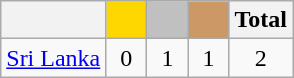<table class="wikitable">
<tr>
<th></th>
<th style="background-color:gold">        </th>
<th style="background-color:silver">      </th>
<th style="background-color:#CC9966">      </th>
<th>Total</th>
</tr>
<tr align="center">
<td> <a href='#'>Sri Lanka</a></td>
<td>0</td>
<td>1</td>
<td>1</td>
<td>2</td>
</tr>
</table>
